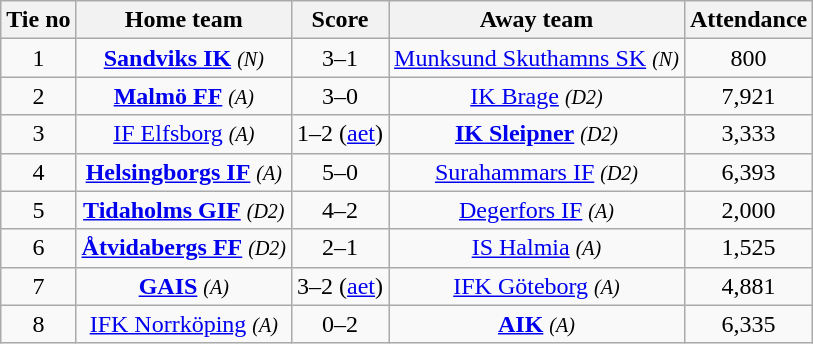<table class="wikitable" style="text-align:center">
<tr>
<th style= width="40px">Tie no</th>
<th style= width="150px">Home team</th>
<th style= width="60px">Score</th>
<th style= width="150px">Away team</th>
<th style= width="30px">Attendance</th>
</tr>
<tr>
<td>1</td>
<td><strong><a href='#'>Sandviks IK</a></strong> <em><small>(N)</small></em></td>
<td>3–1</td>
<td><a href='#'>Munksund Skuthamns SK</a> <em><small>(N)</small></em></td>
<td>800</td>
</tr>
<tr>
<td>2</td>
<td><strong><a href='#'>Malmö FF</a></strong> <em><small>(A)</small></em></td>
<td>3–0</td>
<td><a href='#'>IK Brage</a> <em><small>(D2)</small></em></td>
<td>7,921</td>
</tr>
<tr>
<td>3</td>
<td><a href='#'>IF Elfsborg</a> <em><small>(A)</small></em></td>
<td>1–2 (<a href='#'>aet</a>)</td>
<td><strong><a href='#'>IK Sleipner</a></strong> <em><small>(D2)</small></em></td>
<td>3,333</td>
</tr>
<tr>
<td>4</td>
<td><strong><a href='#'>Helsingborgs IF</a></strong> <em><small>(A)</small></em></td>
<td>5–0</td>
<td><a href='#'>Surahammars IF</a> <em><small>(D2)</small></em></td>
<td>6,393</td>
</tr>
<tr>
<td>5</td>
<td><strong><a href='#'>Tidaholms GIF</a></strong> <em><small>(D2)</small></em></td>
<td>4–2</td>
<td><a href='#'>Degerfors IF</a> <em><small>(A)</small></em></td>
<td>2,000</td>
</tr>
<tr>
<td>6</td>
<td><strong><a href='#'>Åtvidabergs FF</a></strong> <em><small>(D2)</small></em></td>
<td>2–1</td>
<td><a href='#'>IS Halmia</a> <em><small>(A)</small></em></td>
<td>1,525</td>
</tr>
<tr>
<td>7</td>
<td><strong><a href='#'>GAIS</a></strong> <em><small>(A)</small></em></td>
<td>3–2 (<a href='#'>aet</a>)</td>
<td><a href='#'>IFK Göteborg</a> <em><small>(A)</small></em></td>
<td>4,881</td>
</tr>
<tr>
<td>8</td>
<td><a href='#'>IFK Norrköping</a> <em><small>(A)</small></em></td>
<td>0–2</td>
<td><strong><a href='#'>AIK</a></strong> <em><small>(A)</small></em></td>
<td>6,335</td>
</tr>
</table>
